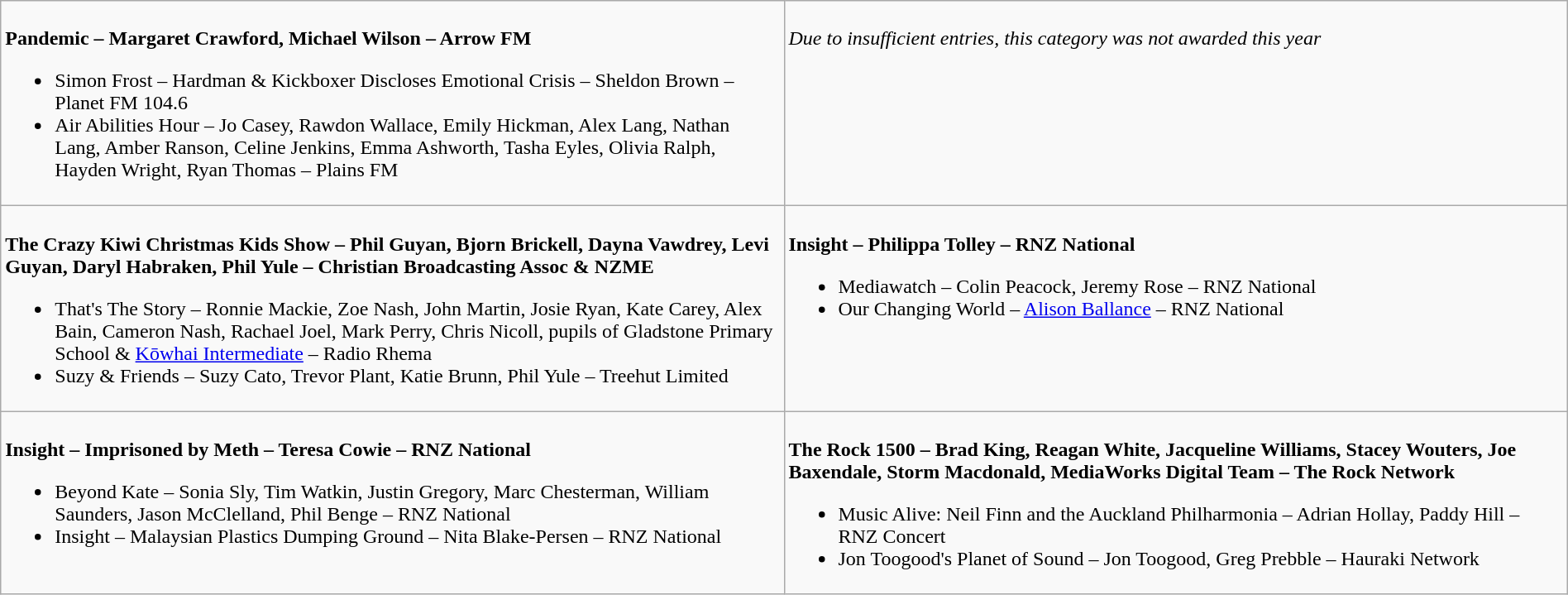<table class=wikitable width="100%">
<tr>
<td valign="top" width="50%"><br>
<strong>Pandemic – Margaret Crawford, Michael Wilson – Arrow FM</strong><ul><li>Simon Frost – Hardman & Kickboxer Discloses Emotional Crisis – Sheldon Brown – Planet FM 104.6</li><li>Air Abilities Hour – Jo Casey, Rawdon Wallace, Emily Hickman, Alex Lang, Nathan Lang, Amber Ranson, Celine Jenkins, Emma Ashworth, Tasha Eyles, Olivia Ralph, Hayden Wright, Ryan Thomas – Plains FM</li></ul></td>
<td valign="top"  width="50%"><br>
<em>Due to insufficient entries, this category was not awarded this year</em></td>
</tr>
<tr>
<td valign="top" width="50%"><br>
<strong>The Crazy Kiwi Christmas Kids Show – Phil Guyan, Bjorn Brickell, Dayna Vawdrey, Levi Guyan, Daryl Habraken, Phil Yule – Christian Broadcasting Assoc & NZME</strong><ul><li>That's The Story – Ronnie Mackie, Zoe Nash, John Martin, Josie Ryan, Kate Carey, Alex Bain, Cameron Nash, Rachael Joel, Mark Perry, Chris Nicoll, pupils of Gladstone Primary School & <a href='#'>Kōwhai Intermediate</a> – Radio Rhema</li><li>Suzy & Friends – Suzy Cato, Trevor Plant, Katie Brunn, Phil Yule – Treehut Limited</li></ul></td>
<td valign="top"  width="50%"><br>
<strong>Insight – Philippa Tolley – RNZ National</strong><ul><li>Mediawatch – Colin Peacock, Jeremy Rose – RNZ National</li><li>Our Changing World – <a href='#'>Alison Ballance</a> – RNZ National</li></ul></td>
</tr>
<tr>
<td valign="top" width="50%"><br>
<strong>Insight – Imprisoned by Meth – Teresa Cowie – RNZ National</strong><ul><li>Beyond Kate – Sonia Sly, Tim Watkin, Justin Gregory, Marc Chesterman, William Saunders, Jason McClelland, Phil Benge – RNZ National</li><li>Insight – Malaysian Plastics Dumping Ground – Nita Blake-Persen – RNZ National</li></ul></td>
<td valign="top"  width="50%"><br>
<strong>The Rock 1500 – Brad King, Reagan White, Jacqueline Williams, Stacey Wouters, Joe Baxendale, Storm Macdonald, MediaWorks Digital Team – The Rock Network</strong><ul><li>Music Alive: Neil Finn and the Auckland Philharmonia – Adrian Hollay, Paddy Hill – RNZ Concert</li><li>Jon Toogood's Planet of Sound – Jon Toogood, Greg Prebble – Hauraki Network</li></ul></td>
</tr>
</table>
